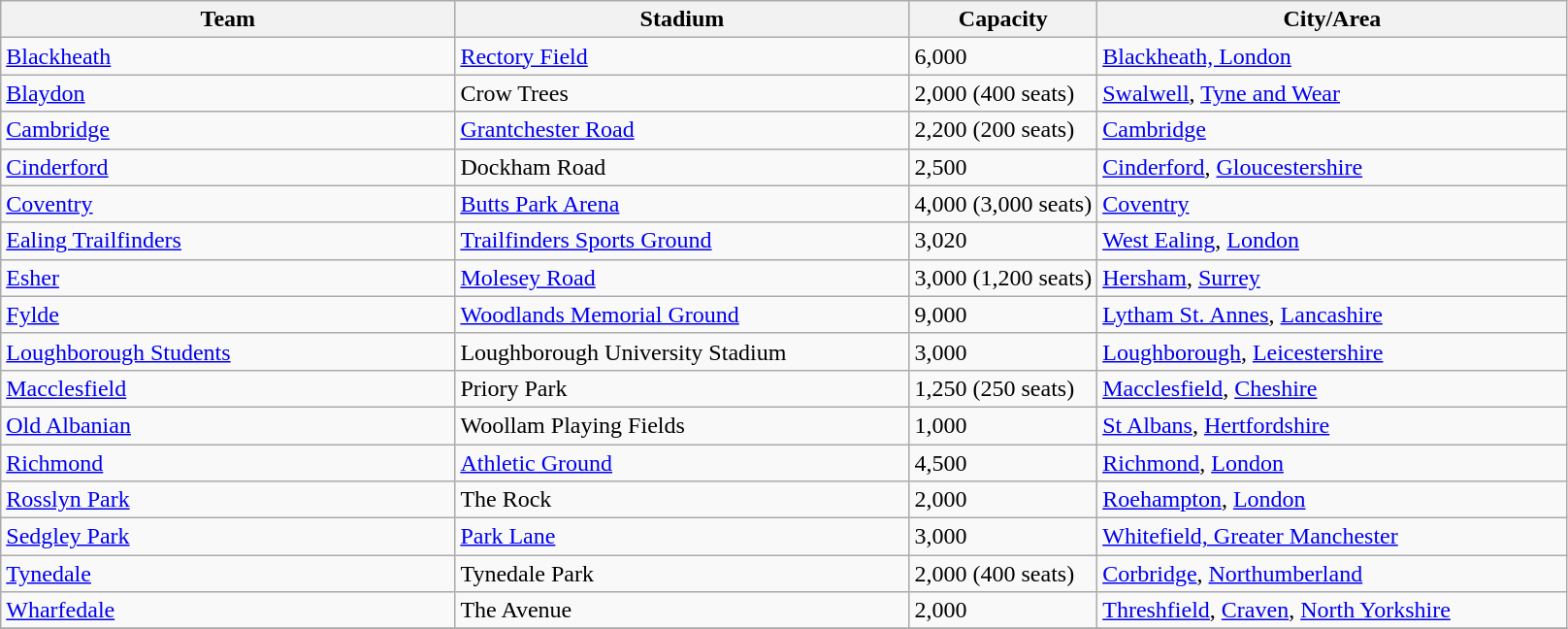<table class="wikitable sortable">
<tr>
<th width=29%>Team</th>
<th width=29%>Stadium</th>
<th width=12%>Capacity</th>
<th width=30%>City/Area</th>
</tr>
<tr>
<td><a href='#'>Blackheath</a></td>
<td><a href='#'>Rectory Field</a></td>
<td>6,000</td>
<td><a href='#'>Blackheath, London</a></td>
</tr>
<tr>
<td><a href='#'>Blaydon</a></td>
<td>Crow Trees</td>
<td>2,000 (400 seats)</td>
<td><a href='#'>Swalwell</a>, <a href='#'>Tyne and Wear</a></td>
</tr>
<tr>
<td><a href='#'>Cambridge</a></td>
<td><a href='#'>Grantchester Road</a></td>
<td>2,200 (200 seats)</td>
<td><a href='#'>Cambridge</a></td>
</tr>
<tr>
<td><a href='#'>Cinderford</a></td>
<td>Dockham Road</td>
<td>2,500</td>
<td><a href='#'>Cinderford</a>, <a href='#'>Gloucestershire</a></td>
</tr>
<tr>
<td><a href='#'>Coventry</a></td>
<td><a href='#'>Butts Park Arena</a></td>
<td>4,000 (3,000 seats)</td>
<td><a href='#'>Coventry</a></td>
</tr>
<tr>
<td><a href='#'>Ealing Trailfinders</a></td>
<td><a href='#'>Trailfinders Sports Ground</a></td>
<td>3,020</td>
<td><a href='#'>West Ealing</a>, <a href='#'>London</a></td>
</tr>
<tr>
<td><a href='#'>Esher</a></td>
<td><a href='#'>Molesey Road</a></td>
<td>3,000 (1,200 seats)</td>
<td><a href='#'>Hersham</a>, <a href='#'>Surrey</a></td>
</tr>
<tr>
<td><a href='#'>Fylde</a></td>
<td><a href='#'>Woodlands Memorial Ground</a></td>
<td>9,000</td>
<td><a href='#'>Lytham St. Annes</a>, <a href='#'>Lancashire</a></td>
</tr>
<tr>
<td><a href='#'>Loughborough Students</a></td>
<td>Loughborough University Stadium</td>
<td>3,000</td>
<td><a href='#'>Loughborough</a>, <a href='#'>Leicestershire</a></td>
</tr>
<tr>
<td><a href='#'>Macclesfield</a></td>
<td>Priory Park</td>
<td>1,250 (250 seats)</td>
<td><a href='#'>Macclesfield</a>, <a href='#'>Cheshire</a></td>
</tr>
<tr>
<td><a href='#'>Old Albanian</a></td>
<td>Woollam Playing Fields</td>
<td>1,000</td>
<td><a href='#'>St Albans</a>, <a href='#'>Hertfordshire</a></td>
</tr>
<tr>
<td><a href='#'>Richmond</a></td>
<td><a href='#'>Athletic Ground</a></td>
<td>4,500</td>
<td><a href='#'>Richmond</a>, <a href='#'>London</a></td>
</tr>
<tr>
<td><a href='#'>Rosslyn Park</a></td>
<td>The Rock</td>
<td>2,000</td>
<td><a href='#'>Roehampton</a>, <a href='#'>London</a></td>
</tr>
<tr>
<td><a href='#'>Sedgley Park</a></td>
<td><a href='#'>Park Lane</a></td>
<td>3,000</td>
<td><a href='#'>Whitefield, Greater Manchester</a></td>
</tr>
<tr>
<td><a href='#'>Tynedale</a></td>
<td>Tynedale Park</td>
<td>2,000 (400 seats)</td>
<td><a href='#'>Corbridge</a>, <a href='#'>Northumberland</a></td>
</tr>
<tr>
<td><a href='#'>Wharfedale</a></td>
<td>The Avenue</td>
<td>2,000</td>
<td><a href='#'>Threshfield</a>, <a href='#'>Craven</a>, <a href='#'>North Yorkshire</a></td>
</tr>
<tr>
</tr>
</table>
